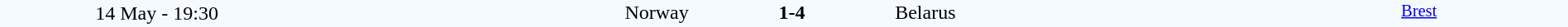<table style="width: 100%; background:#F5FAFF;" cellspacing="0">
<tr>
<td align=center rowspan=3 width=20%>14 May - 19:30</td>
</tr>
<tr>
<td width=24% align=right>Norway</td>
<td align=center width=13%><strong>1-4</strong></td>
<td width=24%>Belarus</td>
<td style=font-size:85% rowspan=3 valign=top align=center><a href='#'>Brest</a></td>
</tr>
<tr style=font-size:85%>
<td align=right valign=top></td>
<td></td>
<td></td>
</tr>
</table>
